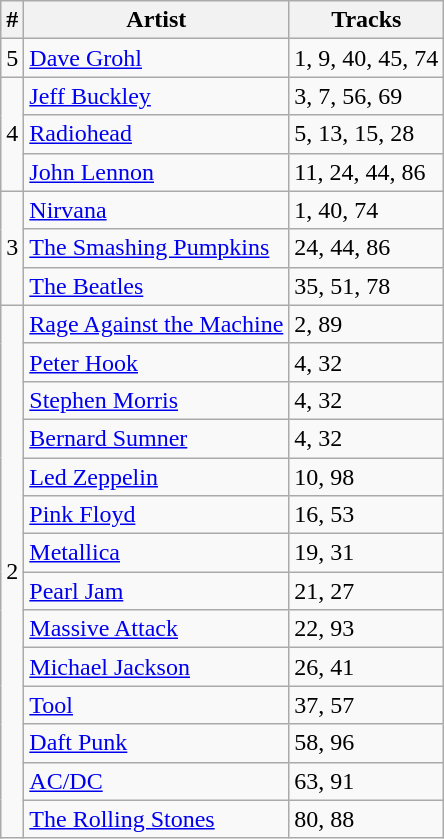<table class="wikitable sortable">
<tr>
<th>#</th>
<th>Artist</th>
<th>Tracks</th>
</tr>
<tr>
<td>5</td>
<td><a href='#'>Dave Grohl</a></td>
<td>1, 9, 40, 45, 74</td>
</tr>
<tr>
<td rowspan="3">4</td>
<td><a href='#'>Jeff Buckley</a></td>
<td>3, 7, 56, 69</td>
</tr>
<tr>
<td><a href='#'>Radiohead</a></td>
<td>5, 13, 15, 28</td>
</tr>
<tr>
<td><a href='#'>John Lennon</a></td>
<td>11, 24, 44, 86</td>
</tr>
<tr>
<td rowspan="3">3</td>
<td><a href='#'>Nirvana</a></td>
<td>1, 40, 74</td>
</tr>
<tr>
<td><a href='#'>The Smashing Pumpkins</a></td>
<td>24, 44, 86</td>
</tr>
<tr>
<td><a href='#'>The Beatles</a></td>
<td>35, 51, 78</td>
</tr>
<tr>
<td rowspan="14">2</td>
<td><a href='#'>Rage Against the Machine</a></td>
<td>2, 89</td>
</tr>
<tr>
<td><a href='#'>Peter Hook</a></td>
<td>4, 32</td>
</tr>
<tr>
<td><a href='#'>Stephen Morris</a></td>
<td>4, 32</td>
</tr>
<tr>
<td><a href='#'>Bernard Sumner</a></td>
<td>4, 32</td>
</tr>
<tr>
<td><a href='#'>Led Zeppelin</a></td>
<td>10, 98</td>
</tr>
<tr>
<td><a href='#'>Pink Floyd</a></td>
<td>16, 53</td>
</tr>
<tr>
<td><a href='#'>Metallica</a></td>
<td>19, 31</td>
</tr>
<tr>
<td><a href='#'>Pearl Jam</a></td>
<td>21, 27</td>
</tr>
<tr>
<td><a href='#'>Massive Attack</a></td>
<td>22, 93</td>
</tr>
<tr>
<td><a href='#'>Michael Jackson</a></td>
<td>26, 41</td>
</tr>
<tr>
<td><a href='#'>Tool</a></td>
<td>37, 57</td>
</tr>
<tr>
<td><a href='#'>Daft Punk</a></td>
<td>58, 96</td>
</tr>
<tr>
<td><a href='#'>AC/DC</a></td>
<td>63, 91</td>
</tr>
<tr>
<td><a href='#'>The Rolling Stones</a></td>
<td>80, 88</td>
</tr>
</table>
